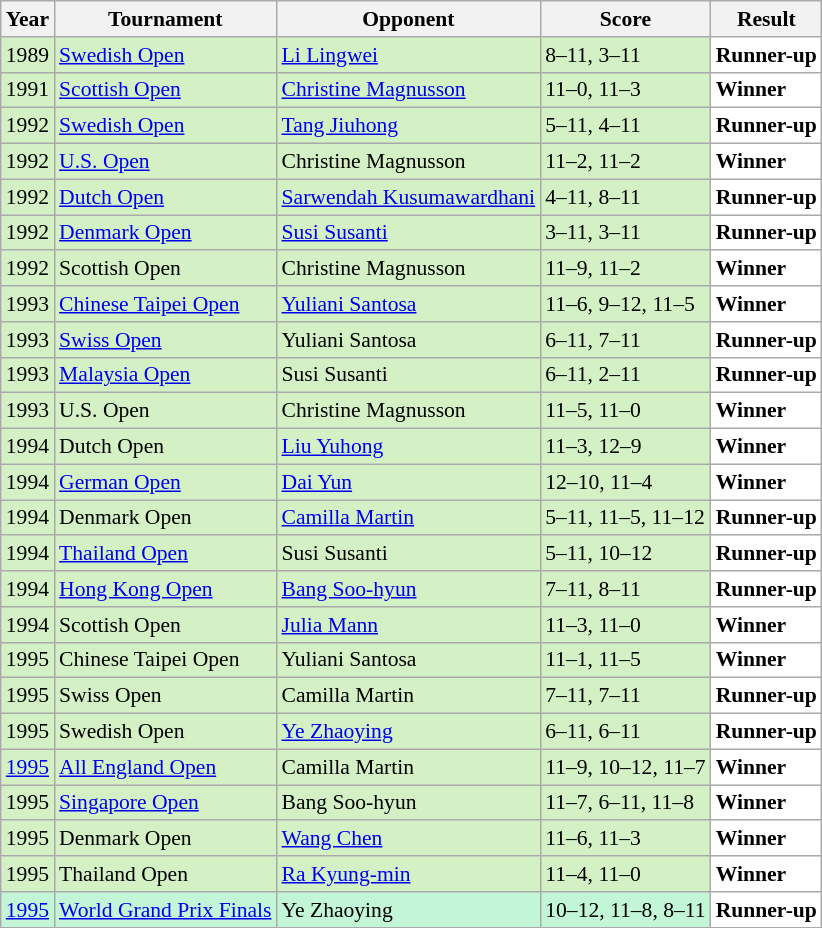<table class="sortable wikitable" style="font-size: 90%;">
<tr>
<th>Year</th>
<th>Tournament</th>
<th>Opponent</th>
<th>Score</th>
<th>Result</th>
</tr>
<tr style="background:#D4F1C5">
<td align="center">1989</td>
<td align="left"><a href='#'>Swedish Open</a></td>
<td align="left"> <a href='#'>Li Lingwei</a></td>
<td align="left">8–11, 3–11</td>
<td style="text-align:left; background:white"> <strong>Runner-up</strong></td>
</tr>
<tr style="background:#D4F1C5">
<td align="center">1991</td>
<td align="left"><a href='#'>Scottish Open</a></td>
<td align="left"> <a href='#'>Christine Magnusson</a></td>
<td align="left">11–0, 11–3</td>
<td style="text-align:left; background:white"> <strong>Winner</strong></td>
</tr>
<tr style="background:#D4F1C5">
<td align="center">1992</td>
<td align="left"><a href='#'>Swedish Open</a></td>
<td align="left"> <a href='#'>Tang Jiuhong</a></td>
<td align="left">5–11, 4–11</td>
<td style="text-align:left; background:white"> <strong>Runner-up</strong></td>
</tr>
<tr style="background:#D4F1C5">
<td align="center">1992</td>
<td align="left"><a href='#'>U.S. Open</a></td>
<td align="left"> Christine Magnusson</td>
<td align="left">11–2, 11–2</td>
<td style="text-align:left; background:white"> <strong>Winner</strong></td>
</tr>
<tr style="background:#D4F1C5">
<td align="center">1992</td>
<td align="left"><a href='#'>Dutch Open</a></td>
<td align="left"> <a href='#'>Sarwendah Kusumawardhani</a></td>
<td align="left">4–11, 8–11</td>
<td style="text-align:left; background:white"> <strong>Runner-up</strong></td>
</tr>
<tr style="background:#D4F1C5">
<td align="center">1992</td>
<td align="left"><a href='#'>Denmark Open</a></td>
<td align="left"> <a href='#'>Susi Susanti</a></td>
<td align="left">3–11, 3–11</td>
<td style="text-align:left; background:white"> <strong>Runner-up</strong></td>
</tr>
<tr style="background:#D4F1C5">
<td align="center">1992</td>
<td align="left">Scottish Open</td>
<td align="left"> Christine Magnusson</td>
<td align="left">11–9, 11–2</td>
<td style="text-align:left; background:white"> <strong>Winner</strong></td>
</tr>
<tr style="background:#D4F1C5">
<td align="center">1993</td>
<td align="left"><a href='#'>Chinese Taipei Open</a></td>
<td align="left"> <a href='#'>Yuliani Santosa</a></td>
<td align="left">11–6, 9–12, 11–5</td>
<td style="text-align:left; background:white"> <strong>Winner</strong></td>
</tr>
<tr style="background:#D4F1C5">
<td align="center">1993</td>
<td align="left"><a href='#'>Swiss Open</a></td>
<td align="left"> Yuliani Santosa</td>
<td align="left">6–11, 7–11</td>
<td style="text-align:left; background:white"> <strong>Runner-up</strong></td>
</tr>
<tr style="background:#D4F1C5">
<td align="center">1993</td>
<td align="left"><a href='#'>Malaysia Open</a></td>
<td align="left"> Susi Susanti</td>
<td align="left">6–11, 2–11</td>
<td style="text-align:left; background:white"> <strong>Runner-up</strong></td>
</tr>
<tr style="background:#D4F1C5">
<td align="center">1993</td>
<td align="left">U.S. Open</td>
<td align="left"> Christine Magnusson</td>
<td align="left">11–5, 11–0</td>
<td style="text-align:left; background:white"> <strong>Winner</strong></td>
</tr>
<tr style="background:#D4F1C5">
<td align="center">1994</td>
<td align="left">Dutch Open</td>
<td align="left"> <a href='#'>Liu Yuhong</a></td>
<td align="left">11–3, 12–9</td>
<td style="text-align:left; background:white"> <strong>Winner</strong></td>
</tr>
<tr style="background:#D4F1C5">
<td align="center">1994</td>
<td align="left"><a href='#'>German Open</a></td>
<td align="left"> <a href='#'>Dai Yun</a></td>
<td align="left">12–10, 11–4</td>
<td style="text-align:left; background:white"> <strong>Winner</strong></td>
</tr>
<tr style="background:#D4F1C5">
<td align="center">1994</td>
<td align="left">Denmark Open</td>
<td align="left"> <a href='#'>Camilla Martin</a></td>
<td align="left">5–11, 11–5, 11–12</td>
<td style="text-align:left; background:white"> <strong>Runner-up</strong></td>
</tr>
<tr style="background:#D4F1C5">
<td align="center">1994</td>
<td align="left"><a href='#'>Thailand Open</a></td>
<td align="left"> Susi Susanti</td>
<td align="left">5–11, 10–12</td>
<td style="text-align:left; background:white"> <strong>Runner-up</strong></td>
</tr>
<tr style="background:#D4F1C5">
<td align="center">1994</td>
<td align="left"><a href='#'>Hong Kong Open</a></td>
<td align="left"> <a href='#'>Bang Soo-hyun</a></td>
<td align="left">7–11, 8–11</td>
<td style="text-align:left; background:white"> <strong>Runner-up</strong></td>
</tr>
<tr style="background:#D4F1C5">
<td align="center">1994</td>
<td align="left">Scottish Open</td>
<td align="left"> <a href='#'>Julia Mann</a></td>
<td align="left">11–3, 11–0</td>
<td style="text-align:left; background:white"> <strong>Winner</strong></td>
</tr>
<tr style="background:#D4F1C5">
<td align="center">1995</td>
<td align="left">Chinese Taipei Open</td>
<td align="left"> Yuliani Santosa</td>
<td align="left">11–1, 11–5</td>
<td style="text-align:left; background:white"> <strong>Winner</strong></td>
</tr>
<tr style="background:#D4F1C5">
<td align="center">1995</td>
<td align="left">Swiss Open</td>
<td align="left"> Camilla Martin</td>
<td align="left">7–11, 7–11</td>
<td style="text-align:left; background:white"> <strong>Runner-up</strong></td>
</tr>
<tr style="background:#D4F1C5">
<td align="center">1995</td>
<td align="left">Swedish Open</td>
<td align="left"> <a href='#'>Ye Zhaoying</a></td>
<td align="left">6–11, 6–11</td>
<td style="text-align:left; background:white"> <strong>Runner-up</strong></td>
</tr>
<tr style="background:#D4F1C5">
<td align="center"><a href='#'>1995</a></td>
<td align="left"><a href='#'>All England Open</a></td>
<td align="left"> Camilla Martin</td>
<td align="left">11–9, 10–12, 11–7</td>
<td style="text-align:left; background:white"> <strong>Winner</strong></td>
</tr>
<tr style="background:#D4F1C5">
<td align="center">1995</td>
<td align="left"><a href='#'>Singapore Open</a></td>
<td align="left"> Bang Soo-hyun</td>
<td align="left">11–7, 6–11, 11–8</td>
<td style="text-align:left; background:white"> <strong>Winner</strong></td>
</tr>
<tr style="background:#D4F1C5">
<td align="center">1995</td>
<td align="left">Denmark Open</td>
<td align="left"> <a href='#'>Wang Chen</a></td>
<td align="left">11–6, 11–3</td>
<td style="text-align:left; background:white"> <strong>Winner</strong></td>
</tr>
<tr style="background:#D4F1C5">
<td align="center">1995</td>
<td align="left">Thailand Open</td>
<td align="left"> <a href='#'>Ra Kyung-min</a></td>
<td align="left">11–4, 11–0</td>
<td style="text-align:left; background:white"> <strong>Winner</strong></td>
</tr>
<tr style="background:#C3F6D7">
<td align="center"><a href='#'>1995</a></td>
<td align="left"><a href='#'>World Grand Prix Finals</a></td>
<td align="left"> Ye Zhaoying</td>
<td align="left">10–12, 11–8, 8–11</td>
<td style="text-align:left; background:white"> <strong>Runner-up</strong></td>
</tr>
</table>
